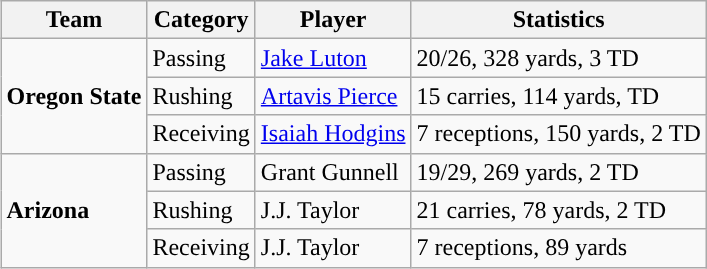<table class="wikitable" style="float: right;">
<tr>
<th>Team</th>
<th>Category</th>
<th>Player</th>
<th>Statistics</th>
</tr>
<tr>
<td rowspan=3><strong>Oregon State</strong></td>
<td>Passing</td>
<td><a href='#'>Jake Luton</a></td>
<td>20/26, 328 yards, 3 TD</td>
</tr>
<tr>
<td>Rushing</td>
<td><a href='#'>Artavis Pierce</a></td>
<td>15 carries, 114 yards, TD</td>
</tr>
<tr>
<td>Receiving</td>
<td><a href='#'>Isaiah Hodgins</a></td>
<td>7 receptions, 150 yards, 2 TD</td>
</tr>
<tr>
<td rowspan=3><strong>Arizona</strong></td>
<td>Passing</td>
<td>Grant Gunnell</td>
<td>19/29, 269 yards, 2 TD</td>
</tr>
<tr>
<td>Rushing</td>
<td>J.J. Taylor</td>
<td>21 carries, 78 yards, 2 TD</td>
</tr>
<tr>
<td>Receiving</td>
<td>J.J. Taylor</td>
<td>7 receptions, 89 yards</td>
</tr>
</table>
